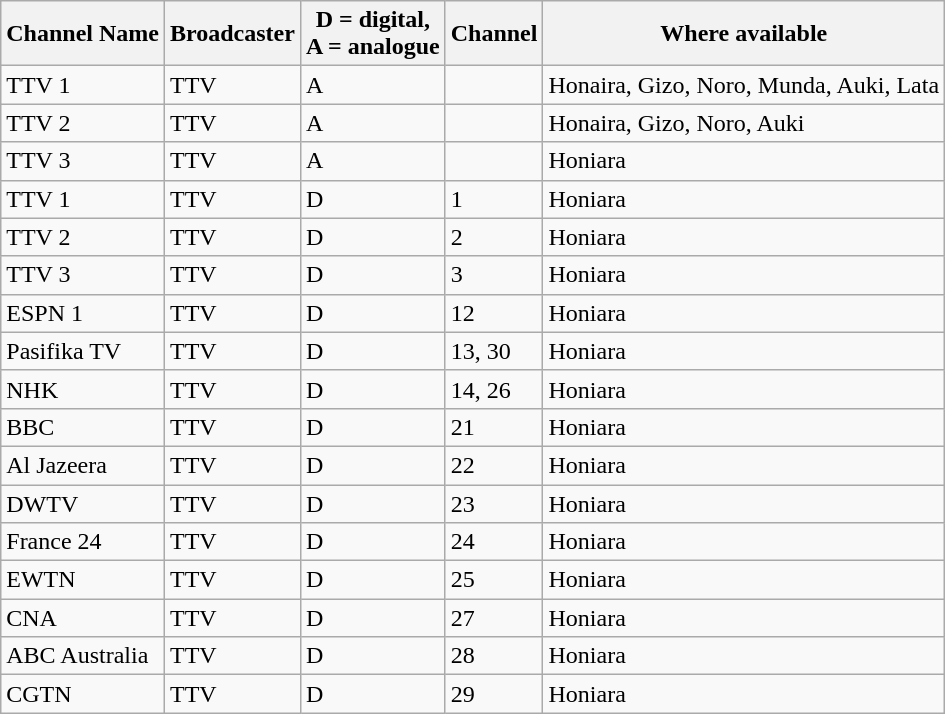<table class="wikitable">
<tr>
<th>Channel Name</th>
<th>Broadcaster</th>
<th>D = digital,<br>A = analogue</th>
<th>Channel</th>
<th>Where available</th>
</tr>
<tr>
<td>TTV 1</td>
<td>TTV</td>
<td>A</td>
<td></td>
<td>Honaira, Gizo, Noro, Munda, Auki, Lata</td>
</tr>
<tr>
<td>TTV 2</td>
<td>TTV</td>
<td>A</td>
<td></td>
<td>Honaira, Gizo, Noro, Auki</td>
</tr>
<tr>
<td>TTV 3</td>
<td>TTV</td>
<td>A</td>
<td></td>
<td>Honiara</td>
</tr>
<tr>
<td>TTV 1</td>
<td>TTV</td>
<td>D</td>
<td>1</td>
<td>Honiara</td>
</tr>
<tr>
<td>TTV 2</td>
<td>TTV</td>
<td>D</td>
<td>2</td>
<td>Honiara</td>
</tr>
<tr>
<td>TTV 3</td>
<td>TTV</td>
<td>D</td>
<td>3</td>
<td>Honiara</td>
</tr>
<tr>
<td>ESPN 1</td>
<td>TTV</td>
<td>D</td>
<td>12</td>
<td>Honiara</td>
</tr>
<tr>
<td>Pasifika TV</td>
<td>TTV</td>
<td>D</td>
<td>13, 30</td>
<td>Honiara</td>
</tr>
<tr>
<td>NHK</td>
<td>TTV</td>
<td>D</td>
<td>14, 26</td>
<td>Honiara</td>
</tr>
<tr>
<td>BBC</td>
<td>TTV</td>
<td>D</td>
<td>21</td>
<td>Honiara</td>
</tr>
<tr>
<td>Al Jazeera</td>
<td>TTV</td>
<td>D</td>
<td>22</td>
<td>Honiara</td>
</tr>
<tr>
<td>DWTV</td>
<td>TTV</td>
<td>D</td>
<td>23</td>
<td>Honiara</td>
</tr>
<tr>
<td>France 24</td>
<td>TTV</td>
<td>D</td>
<td>24</td>
<td>Honiara</td>
</tr>
<tr>
<td>EWTN</td>
<td>TTV</td>
<td>D</td>
<td>25</td>
<td>Honiara</td>
</tr>
<tr>
<td>CNA</td>
<td>TTV</td>
<td>D</td>
<td>27</td>
<td>Honiara</td>
</tr>
<tr>
<td>ABC Australia</td>
<td>TTV</td>
<td>D</td>
<td>28</td>
<td>Honiara</td>
</tr>
<tr>
<td>CGTN</td>
<td>TTV</td>
<td>D</td>
<td>29</td>
<td>Honiara</td>
</tr>
</table>
